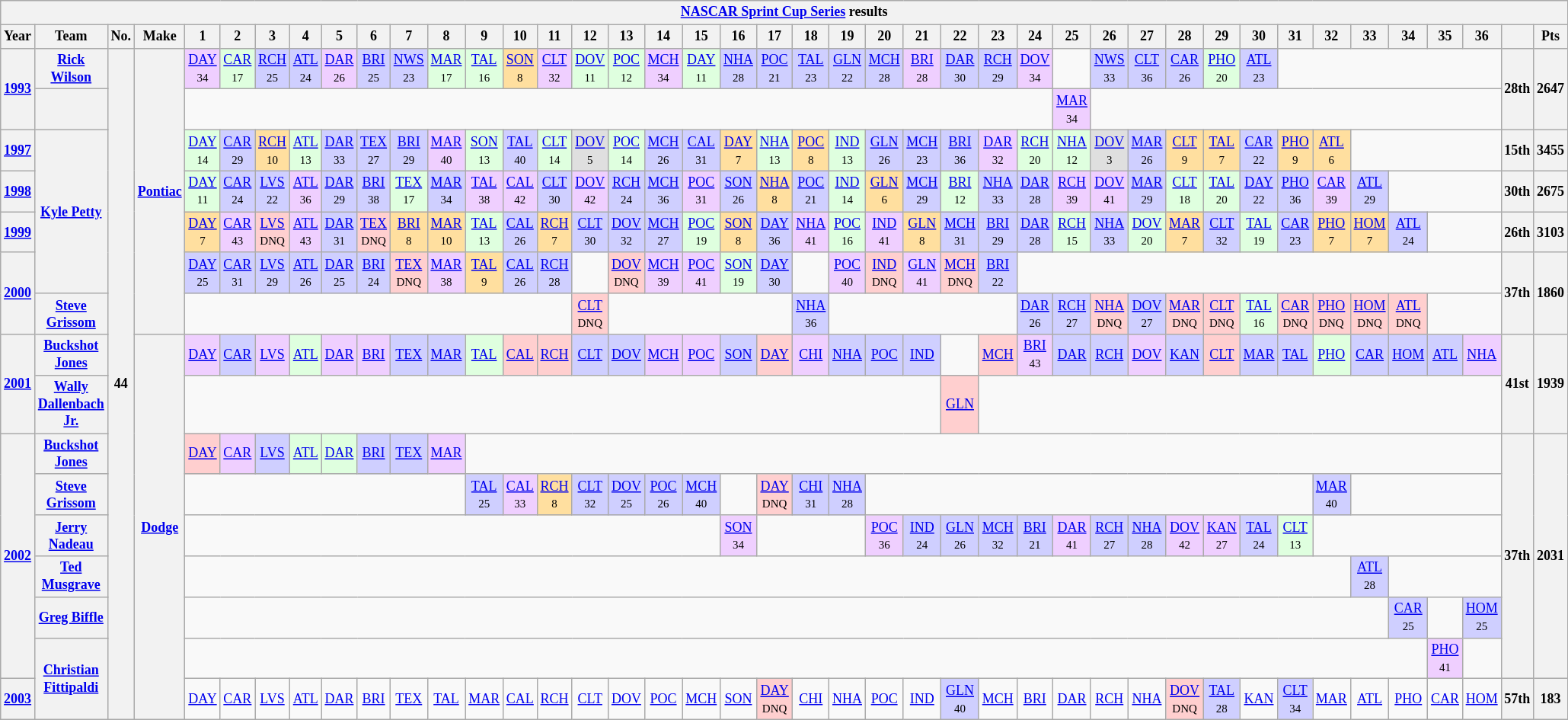<table class="wikitable" style="text-align:center; font-size:75%">
<tr>
<th colspan=45><a href='#'>NASCAR Sprint Cup Series</a> results</th>
</tr>
<tr>
<th>Year</th>
<th>Team</th>
<th>No.</th>
<th>Make</th>
<th>1</th>
<th>2</th>
<th>3</th>
<th>4</th>
<th>5</th>
<th>6</th>
<th>7</th>
<th>8</th>
<th>9</th>
<th>10</th>
<th>11</th>
<th>12</th>
<th>13</th>
<th>14</th>
<th>15</th>
<th>16</th>
<th>17</th>
<th>18</th>
<th>19</th>
<th>20</th>
<th>21</th>
<th>22</th>
<th>23</th>
<th>24</th>
<th>25</th>
<th>26</th>
<th>27</th>
<th>28</th>
<th>29</th>
<th>30</th>
<th>31</th>
<th>32</th>
<th>33</th>
<th>34</th>
<th>35</th>
<th>36</th>
<th></th>
<th>Pts</th>
</tr>
<tr>
<th rowspan=2><a href='#'>1993</a></th>
<th><a href='#'>Rick Wilson</a></th>
<th rowspan=16>44</th>
<th rowspan=7><a href='#'>Pontiac</a></th>
<td style="background:#EFCFFF;"><a href='#'>DAY</a><br><small>34</small></td>
<td style="background:#DFFFDF;"><a href='#'>CAR</a><br><small>17</small></td>
<td style="background:#CFCFFF;"><a href='#'>RCH</a><br><small>25</small></td>
<td style="background:#CFCFFF;"><a href='#'>ATL</a><br><small>24</small></td>
<td style="background:#EFCFFF;"><a href='#'>DAR</a><br><small>26</small></td>
<td style="background:#CFCFFF;"><a href='#'>BRI</a><br><small>25</small></td>
<td style="background:#CFCFFF;"><a href='#'>NWS</a><br><small>23</small></td>
<td style="background:#DFFFDF;"><a href='#'>MAR</a><br><small>17</small></td>
<td style="background:#DFFFDF;"><a href='#'>TAL</a><br><small>16</small></td>
<td style="background:#FFDF9F;"><a href='#'>SON</a><br><small>8</small></td>
<td style="background:#EFCFFF;"><a href='#'>CLT</a><br><small>32</small></td>
<td style="background:#DFFFDF;"><a href='#'>DOV</a><br><small>11</small></td>
<td style="background:#DFFFDF;"><a href='#'>POC</a><br><small>12</small></td>
<td style="background:#EFCFFF;"><a href='#'>MCH</a><br><small>34</small></td>
<td style="background:#DFFFDF;"><a href='#'>DAY</a><br><small>11</small></td>
<td style="background:#CFCFFF;"><a href='#'>NHA</a><br><small>28</small></td>
<td style="background:#CFCFFF;"><a href='#'>POC</a><br><small>21</small></td>
<td style="background:#CFCFFF;"><a href='#'>TAL</a><br><small>23</small></td>
<td style="background:#CFCFFF;"><a href='#'>GLN</a><br><small>22</small></td>
<td style="background:#CFCFFF;"><a href='#'>MCH</a><br><small>28</small></td>
<td style="background:#EFCFFF;"><a href='#'>BRI</a><br><small>28</small></td>
<td style="background:#CFCFFF;"><a href='#'>DAR</a><br><small>30</small></td>
<td style="background:#CFCFFF;"><a href='#'>RCH</a><br><small>29</small></td>
<td style="background:#EFCFFF;"><a href='#'>DOV</a><br><small>34</small></td>
<td></td>
<td style="background:#CFCFFF;"><a href='#'>NWS</a><br><small>33</small></td>
<td style="background:#CFCFFF;"><a href='#'>CLT</a><br><small>36</small></td>
<td style="background:#CFCFFF;"><a href='#'>CAR</a><br><small>26</small></td>
<td style="background:#DFFFDF;"><a href='#'>PHO</a><br><small>20</small></td>
<td style="background:#CFCFFF;"><a href='#'>ATL</a><br><small>23</small></td>
<td colspan=6></td>
<th rowspan=2>28th</th>
<th rowspan=2>2647</th>
</tr>
<tr>
<th></th>
<td colspan=24></td>
<td style="background:#EFCFFF;"><a href='#'>MAR</a><br><small>34</small></td>
<td colspan=11></td>
</tr>
<tr>
<th><a href='#'>1997</a></th>
<th rowspan=4><a href='#'>Kyle Petty</a></th>
<td style="background:#DFFFDF;"><a href='#'>DAY</a><br><small>14</small></td>
<td style="background:#CFCFFF;"><a href='#'>CAR</a><br><small>29</small></td>
<td style="background:#FFDF9F;"><a href='#'>RCH</a><br><small>10</small></td>
<td style="background:#DFFFDF;"><a href='#'>ATL</a><br><small>13</small></td>
<td style="background:#CFCFFF;"><a href='#'>DAR</a><br><small>33</small></td>
<td style="background:#CFCFFF;"><a href='#'>TEX</a><br><small>27</small></td>
<td style="background:#CFCFFF;"><a href='#'>BRI</a><br><small>29</small></td>
<td style="background:#EFCFFF;"><a href='#'>MAR</a><br><small>40</small></td>
<td style="background:#DFFFDF;"><a href='#'>SON</a><br><small>13</small></td>
<td style="background:#CFCFFF;"><a href='#'>TAL</a><br><small>40</small></td>
<td style="background:#DFFFDF;"><a href='#'>CLT</a><br><small>14</small></td>
<td style="background:#dfdfdf;"><a href='#'>DOV</a><br><small>5</small></td>
<td style="background:#DFFFDF;"><a href='#'>POC</a><br><small>14</small></td>
<td style="background:#CFCFFF;"><a href='#'>MCH</a><br><small>26</small></td>
<td style="background:#CFCFFF;"><a href='#'>CAL</a><br><small>31</small></td>
<td style="background:#FFDF9F;"><a href='#'>DAY</a><br><small>7</small></td>
<td style="background:#DFFFDF;"><a href='#'>NHA</a><br><small>13</small></td>
<td style="background:#FFDF9F;"><a href='#'>POC</a><br><small>8</small></td>
<td style="background:#DFFFDF;"><a href='#'>IND</a><br><small>13</small></td>
<td style="background:#CFCFFF;"><a href='#'>GLN</a><br><small>26</small></td>
<td style="background:#CFCFFF;"><a href='#'>MCH</a><br><small>23</small></td>
<td style="background:#CFCFFF;"><a href='#'>BRI</a><br><small>36</small></td>
<td style="background:#EFCFFF;"><a href='#'>DAR</a><br><small>32</small></td>
<td style="background:#DFFFDF;"><a href='#'>RCH</a><br><small>20</small></td>
<td style="background:#DFFFDF;"><a href='#'>NHA</a><br><small>12</small></td>
<td style="background:#dfdfdf;"><a href='#'>DOV</a><br><small>3</small></td>
<td style="background:#CFCFFF;"><a href='#'>MAR</a><br><small>26</small></td>
<td style="background:#FFDF9F;"><a href='#'>CLT</a><br><small>9</small></td>
<td style="background:#FFDF9F;"><a href='#'>TAL</a><br><small>7</small></td>
<td style="background:#CFCFFF;"><a href='#'>CAR</a><br><small>22</small></td>
<td style="background:#FFDF9F;"><a href='#'>PHO</a><br><small>9</small></td>
<td style="background:#FFDF9F;"><a href='#'>ATL</a><br><small>6</small></td>
<td colspan=4></td>
<th>15th</th>
<th>3455</th>
</tr>
<tr>
<th><a href='#'>1998</a></th>
<td style="background:#DFFFDF;"><a href='#'>DAY</a><br><small>11</small></td>
<td style="background:#CFCFFF;"><a href='#'>CAR</a><br><small>24</small></td>
<td style="background:#CFCFFF;"><a href='#'>LVS</a><br><small>22</small></td>
<td style="background:#EFCFFF;"><a href='#'>ATL</a><br><small>36</small></td>
<td style="background:#CFCFFF;"><a href='#'>DAR</a><br><small>29</small></td>
<td style="background:#CFCFFF;"><a href='#'>BRI</a><br><small>38</small></td>
<td style="background:#DFFFDF;"><a href='#'>TEX</a><br><small>17</small></td>
<td style="background:#CFCFFF;"><a href='#'>MAR</a><br><small>34</small></td>
<td style="background:#EFCFFF;"><a href='#'>TAL</a><br><small>38</small></td>
<td style="background:#EFCFFF;"><a href='#'>CAL</a><br><small>42</small></td>
<td style="background:#CFCFFF;"><a href='#'>CLT</a><br><small>30</small></td>
<td style="background:#EFCFFF;"><a href='#'>DOV</a><br><small>42</small></td>
<td style="background:#CFCFFF;"><a href='#'>RCH</a><br><small>24</small></td>
<td style="background:#CFCFFF;"><a href='#'>MCH</a><br><small>36</small></td>
<td style="background:#EFCFFF;"><a href='#'>POC</a><br><small>31</small></td>
<td style="background:#CFCFFF;"><a href='#'>SON</a><br><small>26</small></td>
<td style="background:#FFDF9F;"><a href='#'>NHA</a><br><small>8</small></td>
<td style="background:#CFCFFF;"><a href='#'>POC</a><br><small>21</small></td>
<td style="background:#DFFFDF;"><a href='#'>IND</a><br><small>14</small></td>
<td style="background:#FFDF9F;"><a href='#'>GLN</a><br><small>6</small></td>
<td style="background:#CFCFFF;"><a href='#'>MCH</a><br><small>29</small></td>
<td style="background:#DFFFDF;"><a href='#'>BRI</a><br><small>12</small></td>
<td style="background:#CFCFFF;"><a href='#'>NHA</a><br><small>33</small></td>
<td style="background:#CFCFFF;"><a href='#'>DAR</a><br><small>28</small></td>
<td style="background:#EFCFFF;"><a href='#'>RCH</a><br><small>39</small></td>
<td style="background:#EFCFFF;"><a href='#'>DOV</a><br><small>41</small></td>
<td style="background:#CFCFFF;"><a href='#'>MAR</a><br><small>29</small></td>
<td style="background:#DFFFDF;"><a href='#'>CLT</a><br><small>18</small></td>
<td style="background:#DFFFDF;"><a href='#'>TAL</a><br><small>20</small></td>
<td style="background:#CFCFFF;"><a href='#'>DAY</a><br><small>22</small></td>
<td style="background:#CFCFFF;"><a href='#'>PHO</a><br><small>36</small></td>
<td style="background:#EFCFFF;"><a href='#'>CAR</a><br><small>39</small></td>
<td style="background:#CFCFFF;"><a href='#'>ATL</a><br><small>29</small></td>
<td colspan=3></td>
<th>30th</th>
<th>2675</th>
</tr>
<tr>
<th><a href='#'>1999</a></th>
<td style="background:#FFDF9F;"><a href='#'>DAY</a><br><small>7</small></td>
<td style="background:#EFCFFF;"><a href='#'>CAR</a><br><small>43</small></td>
<td style="background:#FFCFCF;"><a href='#'>LVS</a><br><small>DNQ</small></td>
<td style="background:#EFCFFF;"><a href='#'>ATL</a><br><small>43</small></td>
<td style="background:#CFCFFF;"><a href='#'>DAR</a><br><small>31</small></td>
<td style="background:#FFCFCF;"><a href='#'>TEX</a><br><small>DNQ</small></td>
<td style="background:#FFDF9F;"><a href='#'>BRI</a><br><small>8</small></td>
<td style="background:#FFDF9F;"><a href='#'>MAR</a><br><small>10</small></td>
<td style="background:#DFFFDF;"><a href='#'>TAL</a><br><small>13</small></td>
<td style="background:#CFCFFF;"><a href='#'>CAL</a><br><small>26</small></td>
<td style="background:#FFDF9F;"><a href='#'>RCH</a><br><small>7</small></td>
<td style="background:#CFCFFF;"><a href='#'>CLT</a><br><small>30</small></td>
<td style="background:#CFCFFF;"><a href='#'>DOV</a><br><small>32</small></td>
<td style="background:#CFCFFF;"><a href='#'>MCH</a><br><small>27</small></td>
<td style="background:#DFFFDF;"><a href='#'>POC</a><br><small>19</small></td>
<td style="background:#FFDF9F;"><a href='#'>SON</a><br><small>8</small></td>
<td style="background:#CFCFFF;"><a href='#'>DAY</a><br><small>36</small></td>
<td style="background:#EFCFFF;"><a href='#'>NHA</a><br><small>41</small></td>
<td style="background:#DFFFDF;"><a href='#'>POC</a><br><small>16</small></td>
<td style="background:#EFCFFF;"><a href='#'>IND</a><br><small>41</small></td>
<td style="background:#FFDF9F;"><a href='#'>GLN</a><br><small>8</small></td>
<td style="background:#CFCFFF;"><a href='#'>MCH</a><br><small>31</small></td>
<td style="background:#CFCFFF;"><a href='#'>BRI</a><br><small>29</small></td>
<td style="background:#CFCFFF;"><a href='#'>DAR</a><br><small>28</small></td>
<td style="background:#DFFFDF;"><a href='#'>RCH</a><br><small>15</small></td>
<td style="background:#CFCFFF;"><a href='#'>NHA</a><br><small>33</small></td>
<td style="background:#DFFFDF;"><a href='#'>DOV</a><br><small>20</small></td>
<td style="background:#FFDF9F;"><a href='#'>MAR</a><br><small>7</small></td>
<td style="background:#CFCFFF;"><a href='#'>CLT</a><br><small>32</small></td>
<td style="background:#DFFFDF;"><a href='#'>TAL</a><br><small>19</small></td>
<td style="background:#CFCFFF;"><a href='#'>CAR</a><br><small>23</small></td>
<td style="background:#FFDF9F;"><a href='#'>PHO</a><br><small>7</small></td>
<td style="background:#FFDF9F;"><a href='#'>HOM</a><br><small>7</small></td>
<td style="background:#CFCFFF;"><a href='#'>ATL</a><br><small>24</small></td>
<td colspan=2></td>
<th>26th</th>
<th>3103</th>
</tr>
<tr>
<th rowspan=2><a href='#'>2000</a></th>
<td style="background:#CFCFFF;"><a href='#'>DAY</a><br><small>25</small></td>
<td style="background:#CFCFFF;"><a href='#'>CAR</a><br><small>31</small></td>
<td style="background:#CFCFFF;"><a href='#'>LVS</a><br><small>29</small></td>
<td style="background:#CFCFFF;"><a href='#'>ATL</a><br><small>26</small></td>
<td style="background:#CFCFFF;"><a href='#'>DAR</a><br><small>25</small></td>
<td style="background:#CFCFFF;"><a href='#'>BRI</a><br><small>24</small></td>
<td style="background:#FFCFCF;"><a href='#'>TEX</a><br><small>DNQ</small></td>
<td style="background:#EFCFFF;"><a href='#'>MAR</a><br><small>38</small></td>
<td style="background:#FFDF9F;"><a href='#'>TAL</a><br><small>9</small></td>
<td style="background:#CFCFFF;"><a href='#'>CAL</a><br><small>26</small></td>
<td style="background:#CFCFFF;"><a href='#'>RCH</a><br><small>28</small></td>
<td></td>
<td style="background:#FFCFCF;"><a href='#'>DOV</a><br><small>DNQ</small></td>
<td style="background:#EFCFFF;"><a href='#'>MCH</a><br><small>39</small></td>
<td style="background:#EFCFFF;"><a href='#'>POC</a><br><small>41</small></td>
<td style="background:#DFFFDF;"><a href='#'>SON</a><br><small>19</small></td>
<td style="background:#CFCFFF;"><a href='#'>DAY</a><br><small>30</small></td>
<td></td>
<td style="background:#EFCFFF;"><a href='#'>POC</a><br><small>40</small></td>
<td style="background:#FFCFCF;"><a href='#'>IND</a><br><small>DNQ</small></td>
<td style="background:#EFCFFF;"><a href='#'>GLN</a><br><small>41</small></td>
<td style="background:#FFCFCF;"><a href='#'>MCH</a><br><small>DNQ</small></td>
<td style="background:#CFCFFF;"><a href='#'>BRI</a><br><small>22</small></td>
<td colspan=13></td>
<th rowspan=2>37th</th>
<th rowspan=2>1860</th>
</tr>
<tr>
<th><a href='#'>Steve Grissom</a></th>
<td colspan=11></td>
<td style="background:#FFCFCF;"><a href='#'>CLT</a><br><small>DNQ</small></td>
<td colspan=5></td>
<td style="background:#CFCFFF;"><a href='#'>NHA</a><br><small>36</small></td>
<td colspan=5></td>
<td style="background:#CFCFFF;"><a href='#'>DAR</a><br><small>26</small></td>
<td style="background:#CFCFFF;"><a href='#'>RCH</a><br><small>27</small></td>
<td style="background:#FFCFCF;"><a href='#'>NHA</a><br><small>DNQ</small></td>
<td style="background:#CFCFFF;"><a href='#'>DOV</a><br><small>27</small></td>
<td style="background:#FFCFCF;"><a href='#'>MAR</a><br><small>DNQ</small></td>
<td style="background:#FFCFCF;"><a href='#'>CLT</a><br><small>DNQ</small></td>
<td style="background:#DFFFDF;"><a href='#'>TAL</a><br><small>16</small></td>
<td style="background:#FFCFCF;"><a href='#'>CAR</a><br><small>DNQ</small></td>
<td style="background:#FFCFCF;"><a href='#'>PHO</a><br><small>DNQ</small></td>
<td style="background:#FFCFCF;"><a href='#'>HOM</a><br><small>DNQ</small></td>
<td style="background:#FFCFCF;"><a href='#'>ATL</a><br><small>DNQ</small></td>
<td colspan=2></td>
</tr>
<tr>
<th rowspan=2><a href='#'>2001</a></th>
<th><a href='#'>Buckshot Jones</a></th>
<th rowspan=9><a href='#'>Dodge</a></th>
<td style="background:#EFCFFF;"><a href='#'>DAY</a><br></td>
<td style="background:#CFCFFF;"><a href='#'>CAR</a><br></td>
<td style="background:#EFCFFF;"><a href='#'>LVS</a><br></td>
<td style="background:#DFFFDF;"><a href='#'>ATL</a><br></td>
<td style="background:#EFCFFF;"><a href='#'>DAR</a><br></td>
<td style="background:#EFCFFF;"><a href='#'>BRI</a><br></td>
<td style="background:#CFCFFF;"><a href='#'>TEX</a><br></td>
<td style="background:#CFCFFF;"><a href='#'>MAR</a><br></td>
<td style="background:#DFFFDF;"><a href='#'>TAL</a><br></td>
<td style="background:#FFCFCF;"><a href='#'>CAL</a><br></td>
<td style="background:#FFCFCF;"><a href='#'>RCH</a><br></td>
<td style="background:#CFCFFF;"><a href='#'>CLT</a><br></td>
<td style="background:#CFCFFF;"><a href='#'>DOV</a><br></td>
<td style="background:#EFCFFF;"><a href='#'>MCH</a><br></td>
<td style="background:#EFCFFF;"><a href='#'>POC</a><br></td>
<td style="background:#CFCFFF;"><a href='#'>SON</a><br></td>
<td style="background:#FFCFCF;"><a href='#'>DAY</a><br></td>
<td style="background:#EFCFFF;"><a href='#'>CHI</a><br></td>
<td style="background:#CFCFFF;"><a href='#'>NHA</a><br></td>
<td style="background:#CFCFFF;"><a href='#'>POC</a><br></td>
<td style="background:#CFCFFF;"><a href='#'>IND</a> <br></td>
<td></td>
<td style="background:#FFCFCF;"><a href='#'>MCH</a><br></td>
<td style="background:#EFCFFF;"><a href='#'>BRI</a><br><small>43</small></td>
<td style="background:#CFCFFF;"><a href='#'>DAR</a><br></td>
<td style="background:#CFCFFF;"><a href='#'>RCH</a><br></td>
<td style="background:#EFCFFF;"><a href='#'>DOV</a><br></td>
<td style="background:#CFCFFF;"><a href='#'>KAN</a><br></td>
<td style="background:#FFCFCF;"><a href='#'>CLT</a><br></td>
<td style="background:#CFCFFF;"><a href='#'>MAR</a><br></td>
<td style="background:#CFCFFF;"><a href='#'>TAL</a><br></td>
<td style="background:#DFFFDF;"><a href='#'>PHO</a><br></td>
<td style="background:#CFCFFF;"><a href='#'>CAR</a><br></td>
<td style="background:#CFCFFF;"><a href='#'>HOM</a><br></td>
<td style="background:#CFCFFF;"><a href='#'>ATL</a><br></td>
<td style="background:#EFCFFF;"><a href='#'>NHA</a><br></td>
<th rowspan=2>41st</th>
<th rowspan=2>1939</th>
</tr>
<tr>
<th><a href='#'>Wally Dallenbach Jr.</a></th>
<td colspan=21></td>
<td style="background:#FFCFCF;"><a href='#'>GLN</a><br></td>
<td colspan=14></td>
</tr>
<tr>
<th rowspan=6><a href='#'>2002</a></th>
<th><a href='#'>Buckshot Jones</a></th>
<td style="background:#FFCFCF;"><a href='#'>DAY</a><br></td>
<td style="background:#EFCFFF;"><a href='#'>CAR</a><br></td>
<td style="background:#CFCFFF;"><a href='#'>LVS</a><br></td>
<td style="background:#DFFFDF;"><a href='#'>ATL</a><br></td>
<td style="background:#DFFFDF;"><a href='#'>DAR</a><br></td>
<td style="background:#CFCFFF;"><a href='#'>BRI</a><br></td>
<td style="background:#CFCFFF;"><a href='#'>TEX</a><br></td>
<td style="background:#EFCFFF;"><a href='#'>MAR</a><br></td>
<td colspan=28></td>
<th rowspan=6>37th</th>
<th rowspan=6>2031</th>
</tr>
<tr>
<th><a href='#'>Steve Grissom</a></th>
<td colspan=8></td>
<td style="background:#CFCFFF;"><a href='#'>TAL</a><br><small>25</small></td>
<td style="background:#EFCFFF;"><a href='#'>CAL</a><br><small>33</small></td>
<td style="background:#FFDF9F;"><a href='#'>RCH</a><br><small>8</small></td>
<td style="background:#CFCFFF;"><a href='#'>CLT</a><br><small>32</small></td>
<td style="background:#CFCFFF;"><a href='#'>DOV</a><br><small>25</small></td>
<td style="background:#CFCFFF;"><a href='#'>POC</a><br><small>26</small></td>
<td style="background:#CFCFFF;"><a href='#'>MCH</a><br><small>40</small></td>
<td></td>
<td style="background:#FFCFCF;"><a href='#'>DAY</a><br><small>DNQ</small></td>
<td style="background:#CFCFFF;"><a href='#'>CHI</a><br><small>31</small></td>
<td style="background:#CFCFFF;"><a href='#'>NHA</a><br><small>28</small></td>
<td colspan=12></td>
<td style="background:#CFCFFF;"><a href='#'>MAR</a><br><small>40</small></td>
<td colspan=4></td>
</tr>
<tr>
<th><a href='#'>Jerry Nadeau</a></th>
<td colspan=15></td>
<td style="background:#EFCFFF;"><a href='#'>SON</a><br><small>34</small></td>
<td colspan=3></td>
<td style="background:#EFCFFF;"><a href='#'>POC</a><br><small>36</small></td>
<td style="background:#CFCFFF;"><a href='#'>IND</a><br><small>24</small></td>
<td style="background:#CFCFFF;"><a href='#'>GLN</a><br><small>26</small></td>
<td style="background:#CFCFFF;"><a href='#'>MCH</a><br><small>32</small></td>
<td style="background:#CFCFFF;"><a href='#'>BRI</a><br><small>21</small></td>
<td style="background:#EFCFFF;"><a href='#'>DAR</a><br><small>41</small></td>
<td style="background:#CFCFFF;"><a href='#'>RCH</a><br><small>27</small></td>
<td style="background:#CFCFFF;"><a href='#'>NHA</a><br><small>28</small></td>
<td style="background:#EFCFFF;"><a href='#'>DOV</a><br><small>42</small></td>
<td style="background:#EFCFFF;"><a href='#'>KAN</a><br><small>27</small></td>
<td style="background:#CFCFFF;"><a href='#'>TAL</a><br><small>24</small></td>
<td style="background:#DFFFDF;"><a href='#'>CLT</a><br><small>13</small></td>
<td colspan=5></td>
</tr>
<tr>
<th><a href='#'>Ted Musgrave</a></th>
<td colspan=32></td>
<td style="background:#CFCFFF;"><a href='#'>ATL</a><br><small>28</small></td>
<td colspan=3></td>
</tr>
<tr>
<th><a href='#'>Greg Biffle</a></th>
<td colspan=33></td>
<td style="background:#CFCFFF;"><a href='#'>CAR</a><br><small>25</small></td>
<td></td>
<td style="background:#CFCFFF;"><a href='#'>HOM</a><br><small>25</small></td>
</tr>
<tr>
<th rowspan=2><a href='#'>Christian Fittipaldi</a></th>
<td colspan=34></td>
<td style="background:#EFCFFF;"><a href='#'>PHO</a><br><small>41</small></td>
<td></td>
</tr>
<tr>
<th><a href='#'>2003</a></th>
<td><a href='#'>DAY</a></td>
<td><a href='#'>CAR</a></td>
<td><a href='#'>LVS</a></td>
<td><a href='#'>ATL</a></td>
<td><a href='#'>DAR</a></td>
<td><a href='#'>BRI</a></td>
<td><a href='#'>TEX</a></td>
<td><a href='#'>TAL</a></td>
<td><a href='#'>MAR</a></td>
<td><a href='#'>CAL</a></td>
<td><a href='#'>RCH</a></td>
<td><a href='#'>CLT</a></td>
<td><a href='#'>DOV</a></td>
<td><a href='#'>POC</a></td>
<td><a href='#'>MCH</a></td>
<td><a href='#'>SON</a></td>
<td style="background:#FFCFCF;"><a href='#'>DAY</a><br><small>DNQ</small></td>
<td><a href='#'>CHI</a></td>
<td><a href='#'>NHA</a></td>
<td><a href='#'>POC</a></td>
<td><a href='#'>IND</a></td>
<td style="background:#CFCFFF;"><a href='#'>GLN</a><br><small>40</small></td>
<td><a href='#'>MCH</a></td>
<td><a href='#'>BRI</a></td>
<td><a href='#'>DAR</a></td>
<td><a href='#'>RCH</a></td>
<td><a href='#'>NHA</a></td>
<td style="background:#FFCFCF;"><a href='#'>DOV</a><br><small>DNQ</small></td>
<td style="background:#CFCFFF;"><a href='#'>TAL</a><br><small>28</small></td>
<td><a href='#'>KAN</a></td>
<td style="background:#CFCFFF;"><a href='#'>CLT</a><br><small>34</small></td>
<td><a href='#'>MAR</a></td>
<td><a href='#'>ATL</a></td>
<td><a href='#'>PHO</a></td>
<td><a href='#'>CAR</a></td>
<td><a href='#'>HOM</a></td>
<th>57th</th>
<th>183</th>
</tr>
</table>
